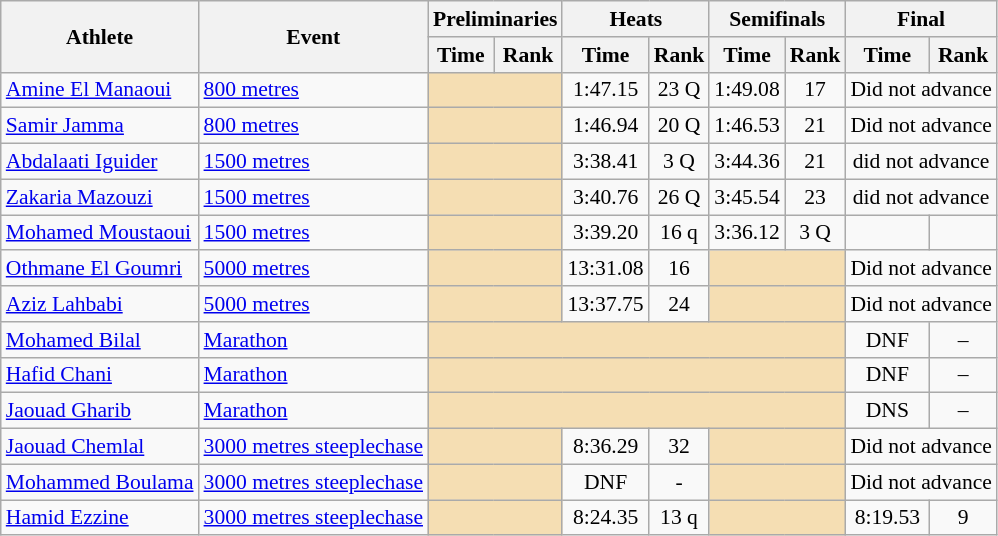<table class=wikitable style="font-size:90%;">
<tr>
<th rowspan="2">Athlete</th>
<th rowspan="2">Event</th>
<th colspan="2">Preliminaries</th>
<th colspan="2">Heats</th>
<th colspan="2">Semifinals</th>
<th colspan="2">Final</th>
</tr>
<tr>
<th>Time</th>
<th>Rank</th>
<th>Time</th>
<th>Rank</th>
<th>Time</th>
<th>Rank</th>
<th>Time</th>
<th>Rank</th>
</tr>
<tr style="border-top: single;">
<td><a href='#'>Amine El Manaoui</a></td>
<td><a href='#'>800 metres</a></td>
<td colspan= 2 bgcolor="wheat"></td>
<td align=center>1:47.15</td>
<td align=center>23 Q</td>
<td align=center>1:49.08</td>
<td align=center>17</td>
<td align=center colspan = 2>Did not advance</td>
</tr>
<tr style="border-top: single;">
<td><a href='#'>Samir Jamma</a></td>
<td><a href='#'>800 metres</a></td>
<td colspan= 2 bgcolor="wheat"></td>
<td align=center>1:46.94</td>
<td align=center>20 Q</td>
<td align=center>1:46.53</td>
<td align=center>21</td>
<td align=center colspan = 2>Did not advance</td>
</tr>
<tr style="border-top: single;">
<td><a href='#'>Abdalaati Iguider</a></td>
<td><a href='#'>1500 metres</a></td>
<td colspan= 2 bgcolor="wheat"></td>
<td align=center>3:38.41</td>
<td align=center>3 Q</td>
<td align=center>3:44.36</td>
<td align=center>21</td>
<td align=center colspan=2>did not advance</td>
</tr>
<tr style="border-top: single;">
<td><a href='#'>Zakaria Mazouzi</a></td>
<td><a href='#'>1500 metres</a></td>
<td colspan= 2 bgcolor="wheat"></td>
<td align=center>3:40.76</td>
<td align=center>26 Q</td>
<td align=center>3:45.54</td>
<td align=center>23</td>
<td align=center colspan=2>did not advance</td>
</tr>
<tr style="border-top: single;">
<td><a href='#'>Mohamed Moustaoui</a></td>
<td><a href='#'>1500 metres</a></td>
<td colspan= 2 bgcolor="wheat"></td>
<td align=center>3:39.20</td>
<td align=center>16 q</td>
<td align=center>3:36.12</td>
<td align=center>3 Q</td>
<td align=center></td>
<td align=center></td>
</tr>
<tr style="border-top: single;">
<td><a href='#'>Othmane El Goumri</a></td>
<td><a href='#'>5000 metres</a></td>
<td colspan= 2 bgcolor="wheat"></td>
<td align=center>13:31.08</td>
<td align=center>16</td>
<td colspan= 2 bgcolor="wheat"></td>
<td align=center colspan= 2>Did not advance</td>
</tr>
<tr style="border-top: single;">
<td><a href='#'>Aziz Lahbabi</a></td>
<td><a href='#'>5000 metres</a></td>
<td colspan= 2 bgcolor="wheat"></td>
<td align=center>13:37.75</td>
<td align=center>24</td>
<td colspan= 2 bgcolor="wheat"></td>
<td align=center colspan= 2>Did not advance</td>
</tr>
<tr style="border-top: single;">
<td><a href='#'>Mohamed Bilal</a></td>
<td><a href='#'>Marathon</a></td>
<td colspan= 6 bgcolor="wheat"></td>
<td align=center>DNF</td>
<td align=center>–</td>
</tr>
<tr style="border-top: single;">
<td><a href='#'>Hafid Chani</a></td>
<td><a href='#'>Marathon</a></td>
<td colspan= 6 bgcolor="wheat"></td>
<td align=center>DNF</td>
<td align=center>–</td>
</tr>
<tr style="border-top: single;">
<td><a href='#'>Jaouad Gharib</a></td>
<td><a href='#'>Marathon</a></td>
<td colspan= 6 bgcolor="wheat"></td>
<td align=center>DNS</td>
<td align=center>–</td>
</tr>
<tr style="border-top: single;">
<td><a href='#'>Jaouad Chemlal</a></td>
<td><a href='#'>3000 metres steeplechase</a></td>
<td colspan= 2 bgcolor="wheat"></td>
<td align=center>8:36.29</td>
<td align=center>32</td>
<td colspan= 2 bgcolor="wheat"></td>
<td align=center colspan = 2>Did not advance</td>
</tr>
<tr style="border-top: single;">
<td><a href='#'>Mohammed Boulama</a></td>
<td><a href='#'>3000 metres steeplechase</a></td>
<td colspan= 2 bgcolor="wheat"></td>
<td align=center>DNF</td>
<td align=center>-</td>
<td colspan= 2 bgcolor="wheat"></td>
<td align=center colspan = 2>Did not advance</td>
</tr>
<tr style="border-top: single;">
<td><a href='#'>Hamid Ezzine</a></td>
<td><a href='#'>3000 metres steeplechase</a></td>
<td colspan= 2 bgcolor="wheat"></td>
<td align=center>8:24.35</td>
<td align=center>13 q</td>
<td colspan= 2 bgcolor="wheat"></td>
<td align=center>8:19.53</td>
<td align=center>9</td>
</tr>
</table>
